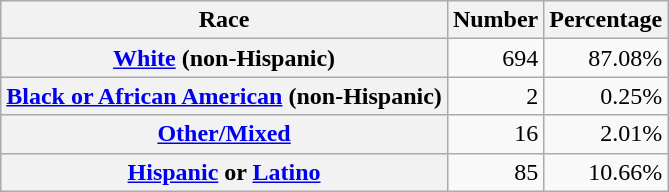<table class="wikitable" style="text-align:right">
<tr>
<th scope="col">Race</th>
<th scope="col">Number</th>
<th scope="col">Percentage</th>
</tr>
<tr>
<th scope="row"><a href='#'>White</a> (non-Hispanic)</th>
<td>694</td>
<td>87.08%</td>
</tr>
<tr>
<th scope="row"><a href='#'>Black or African American</a> (non-Hispanic)</th>
<td>2</td>
<td>0.25%</td>
</tr>
<tr>
<th scope="row"><a href='#'>Other/Mixed</a></th>
<td>16</td>
<td>2.01%</td>
</tr>
<tr>
<th scope="row"><a href='#'>Hispanic</a> or <a href='#'>Latino</a></th>
<td>85</td>
<td>10.66%</td>
</tr>
</table>
